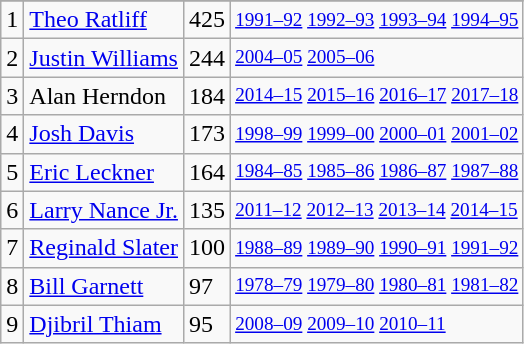<table class="wikitable">
<tr>
</tr>
<tr>
<td>1</td>
<td><a href='#'>Theo Ratliff</a></td>
<td>425</td>
<td style="font-size:80%;"><a href='#'>1991–92</a> <a href='#'>1992–93</a> <a href='#'>1993–94</a> <a href='#'>1994–95</a></td>
</tr>
<tr>
<td>2</td>
<td><a href='#'>Justin Williams</a></td>
<td>244</td>
<td style="font-size:80%;"><a href='#'>2004–05</a> <a href='#'>2005–06</a></td>
</tr>
<tr>
<td>3</td>
<td>Alan Herndon</td>
<td>184</td>
<td style="font-size:80%;"><a href='#'>2014–15</a> <a href='#'>2015–16</a> <a href='#'>2016–17</a> <a href='#'>2017–18</a></td>
</tr>
<tr>
<td>4</td>
<td><a href='#'>Josh Davis</a></td>
<td>173</td>
<td style="font-size:80%;"><a href='#'>1998–99</a> <a href='#'>1999–00</a> <a href='#'>2000–01</a> <a href='#'>2001–02</a></td>
</tr>
<tr>
<td>5</td>
<td><a href='#'>Eric Leckner</a></td>
<td>164</td>
<td style="font-size:80%;"><a href='#'>1984–85</a> <a href='#'>1985–86</a> <a href='#'>1986–87</a> <a href='#'>1987–88</a></td>
</tr>
<tr>
<td>6</td>
<td><a href='#'>Larry Nance Jr.</a></td>
<td>135</td>
<td style="font-size:80%;"><a href='#'>2011–12</a> <a href='#'>2012–13</a> <a href='#'>2013–14</a> <a href='#'>2014–15</a></td>
</tr>
<tr>
<td>7</td>
<td><a href='#'>Reginald Slater</a></td>
<td>100</td>
<td style="font-size:80%;"><a href='#'>1988–89</a> <a href='#'>1989–90</a> <a href='#'>1990–91</a> <a href='#'>1991–92</a></td>
</tr>
<tr>
<td>8</td>
<td><a href='#'>Bill Garnett</a></td>
<td>97</td>
<td style="font-size:80%;"><a href='#'>1978–79</a> <a href='#'>1979–80</a> <a href='#'>1980–81</a> <a href='#'>1981–82</a></td>
</tr>
<tr>
<td>9</td>
<td><a href='#'>Djibril Thiam</a></td>
<td>95</td>
<td style="font-size:80%;"><a href='#'>2008–09</a> <a href='#'>2009–10</a> <a href='#'>2010–11</a></td>
</tr>
</table>
